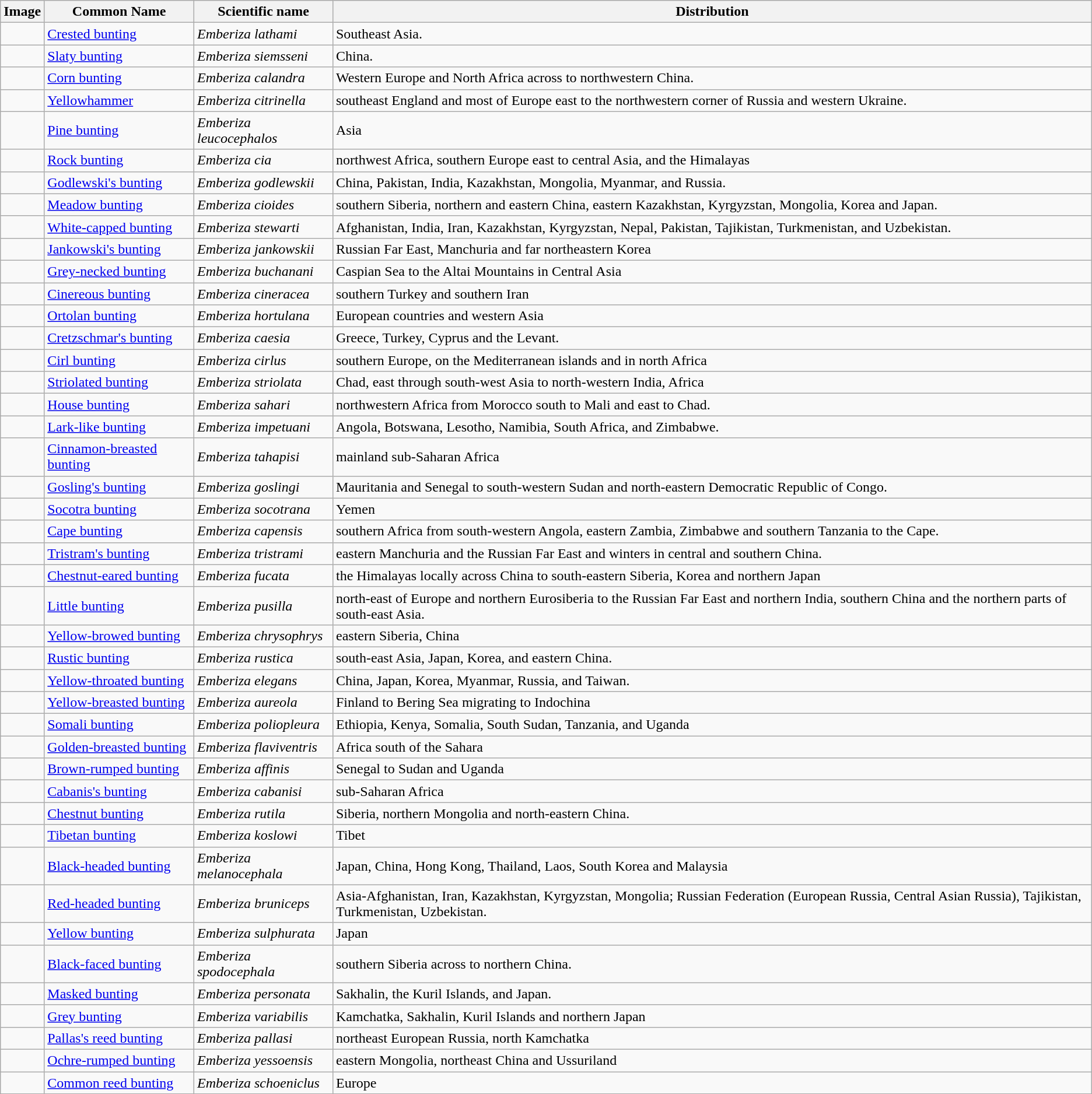<table class="wikitable collapsible">
<tr>
<th>Image</th>
<th>Common Name</th>
<th>Scientific name</th>
<th>Distribution</th>
</tr>
<tr>
<td></td>
<td><a href='#'>Crested bunting</a></td>
<td><em>Emberiza lathami</em></td>
<td>Southeast Asia.</td>
</tr>
<tr>
<td></td>
<td><a href='#'>Slaty bunting</a></td>
<td><em>Emberiza siemsseni</em></td>
<td>China.</td>
</tr>
<tr>
<td></td>
<td><a href='#'>Corn bunting</a></td>
<td><em>Emberiza calandra</em></td>
<td>Western Europe and North Africa across to northwestern China.</td>
</tr>
<tr>
<td></td>
<td><a href='#'>Yellowhammer</a></td>
<td><em>Emberiza citrinella</em></td>
<td>southeast England and most of Europe east to the northwestern corner of Russia and western Ukraine.</td>
</tr>
<tr>
<td></td>
<td><a href='#'>Pine bunting</a></td>
<td><em>Emberiza leucocephalos</em></td>
<td>Asia</td>
</tr>
<tr>
<td></td>
<td><a href='#'>Rock bunting</a></td>
<td><em>Emberiza cia</em></td>
<td>northwest Africa, southern Europe east to central Asia, and the Himalayas</td>
</tr>
<tr>
<td></td>
<td><a href='#'>Godlewski's bunting</a></td>
<td><em>Emberiza godlewskii</em></td>
<td>China, Pakistan, India, Kazakhstan, Mongolia, Myanmar, and Russia.</td>
</tr>
<tr>
<td></td>
<td><a href='#'>Meadow bunting</a></td>
<td><em>Emberiza cioides</em></td>
<td>southern Siberia, northern and eastern China, eastern Kazakhstan, Kyrgyzstan, Mongolia, Korea and Japan.</td>
</tr>
<tr>
<td></td>
<td><a href='#'>White-capped bunting</a></td>
<td><em>Emberiza stewarti</em></td>
<td>Afghanistan, India, Iran, Kazakhstan, Kyrgyzstan, Nepal, Pakistan, Tajikistan, Turkmenistan, and Uzbekistan.</td>
</tr>
<tr>
<td></td>
<td><a href='#'>Jankowski's bunting</a></td>
<td><em>Emberiza jankowskii</em></td>
<td>Russian Far East, Manchuria and far northeastern Korea</td>
</tr>
<tr>
<td></td>
<td><a href='#'>Grey-necked bunting</a></td>
<td><em>Emberiza buchanani</em></td>
<td>Caspian Sea to the Altai Mountains in Central Asia</td>
</tr>
<tr>
<td></td>
<td><a href='#'>Cinereous bunting</a></td>
<td><em>Emberiza cineracea</em></td>
<td>southern Turkey and southern Iran</td>
</tr>
<tr>
<td></td>
<td><a href='#'>Ortolan bunting</a></td>
<td><em>Emberiza hortulana</em></td>
<td>European countries and western Asia</td>
</tr>
<tr>
<td></td>
<td><a href='#'>Cretzschmar's bunting</a></td>
<td><em>Emberiza caesia</em></td>
<td>Greece, Turkey, Cyprus and the Levant.</td>
</tr>
<tr>
<td></td>
<td><a href='#'>Cirl bunting</a></td>
<td><em>Emberiza cirlus</em></td>
<td>southern Europe, on the Mediterranean islands and in north Africa</td>
</tr>
<tr>
<td></td>
<td><a href='#'>Striolated bunting</a></td>
<td><em>Emberiza striolata</em></td>
<td>Chad, east through south-west Asia to north-western India, Africa</td>
</tr>
<tr>
<td></td>
<td><a href='#'>House bunting</a></td>
<td><em>Emberiza sahari</em></td>
<td>northwestern Africa from Morocco south to Mali and east to Chad.</td>
</tr>
<tr>
<td></td>
<td><a href='#'>Lark-like bunting</a></td>
<td><em>Emberiza impetuani</em></td>
<td>Angola, Botswana, Lesotho, Namibia, South Africa, and Zimbabwe.</td>
</tr>
<tr>
<td></td>
<td><a href='#'>Cinnamon-breasted bunting</a></td>
<td><em>Emberiza tahapisi</em></td>
<td>mainland sub-Saharan Africa</td>
</tr>
<tr>
<td></td>
<td><a href='#'>Gosling's bunting</a></td>
<td><em>Emberiza goslingi</em></td>
<td>Mauritania and Senegal to south-western Sudan and north-eastern Democratic Republic of Congo.</td>
</tr>
<tr>
<td></td>
<td><a href='#'>Socotra bunting</a></td>
<td><em>Emberiza socotrana</em></td>
<td>Yemen</td>
</tr>
<tr>
<td></td>
<td><a href='#'>Cape bunting</a></td>
<td><em>Emberiza capensis</em></td>
<td>southern Africa from south-western Angola, eastern Zambia, Zimbabwe and southern Tanzania to the Cape.</td>
</tr>
<tr>
<td></td>
<td><a href='#'>Tristram's bunting</a></td>
<td><em>Emberiza tristrami</em></td>
<td>eastern Manchuria and the Russian Far East and winters in central and southern China.</td>
</tr>
<tr>
<td></td>
<td><a href='#'>Chestnut-eared bunting</a></td>
<td><em>Emberiza fucata</em></td>
<td>the Himalayas locally across China to south-eastern Siberia, Korea and northern Japan</td>
</tr>
<tr>
<td></td>
<td><a href='#'>Little bunting</a></td>
<td><em>Emberiza pusilla</em></td>
<td>north-east of Europe and northern Eurosiberia to the Russian Far East and northern India, southern China and the northern parts of south-east Asia.</td>
</tr>
<tr>
<td></td>
<td><a href='#'>Yellow-browed bunting</a></td>
<td><em>Emberiza chrysophrys</em></td>
<td>eastern Siberia, China</td>
</tr>
<tr>
<td></td>
<td><a href='#'>Rustic bunting</a></td>
<td><em>Emberiza rustica</em></td>
<td>south-east Asia, Japan, Korea, and eastern China.</td>
</tr>
<tr>
<td></td>
<td><a href='#'>Yellow-throated bunting</a></td>
<td><em>Emberiza elegans</em></td>
<td>China, Japan, Korea, Myanmar, Russia, and Taiwan.</td>
</tr>
<tr>
<td></td>
<td><a href='#'>Yellow-breasted bunting</a></td>
<td><em>Emberiza aureola</em></td>
<td>Finland to Bering Sea migrating to Indochina</td>
</tr>
<tr>
<td></td>
<td><a href='#'>Somali bunting</a></td>
<td><em>Emberiza poliopleura</em></td>
<td>Ethiopia, Kenya, Somalia, South Sudan, Tanzania, and Uganda</td>
</tr>
<tr>
<td></td>
<td><a href='#'>Golden-breasted bunting</a></td>
<td><em>Emberiza flaviventris</em></td>
<td>Africa south of the Sahara</td>
</tr>
<tr>
<td></td>
<td><a href='#'>Brown-rumped bunting</a></td>
<td><em>Emberiza affinis</em></td>
<td>Senegal to Sudan and Uganda</td>
</tr>
<tr>
<td></td>
<td><a href='#'>Cabanis's bunting</a></td>
<td><em>Emberiza cabanisi</em></td>
<td>sub-Saharan Africa</td>
</tr>
<tr>
<td></td>
<td><a href='#'>Chestnut bunting</a></td>
<td><em>Emberiza rutila</em></td>
<td>Siberia, northern Mongolia and north-eastern China.</td>
</tr>
<tr>
<td></td>
<td><a href='#'>Tibetan bunting</a></td>
<td><em>Emberiza koslowi</em></td>
<td>Tibet</td>
</tr>
<tr>
<td></td>
<td><a href='#'>Black-headed bunting</a></td>
<td><em>Emberiza melanocephala</em></td>
<td>Japan, China, Hong Kong, Thailand, Laos, South Korea and Malaysia</td>
</tr>
<tr>
<td></td>
<td><a href='#'>Red-headed bunting</a></td>
<td><em>Emberiza bruniceps</em></td>
<td>Asia-Afghanistan, Iran, Kazakhstan, Kyrgyzstan, Mongolia; Russian Federation (European Russia, Central Asian Russia), Tajikistan, Turkmenistan, Uzbekistan.</td>
</tr>
<tr>
<td></td>
<td><a href='#'>Yellow bunting</a></td>
<td><em>Emberiza sulphurata</em></td>
<td>Japan</td>
</tr>
<tr>
<td></td>
<td><a href='#'>Black-faced bunting</a></td>
<td><em>Emberiza spodocephala</em></td>
<td>southern Siberia across to northern China.</td>
</tr>
<tr>
<td></td>
<td><a href='#'>Masked bunting</a></td>
<td><em>Emberiza personata</em></td>
<td>Sakhalin, the Kuril Islands, and Japan.</td>
</tr>
<tr>
<td></td>
<td><a href='#'>Grey bunting</a></td>
<td><em>Emberiza variabilis</em></td>
<td>Kamchatka, Sakhalin, Kuril Islands and northern Japan</td>
</tr>
<tr>
<td></td>
<td><a href='#'>Pallas's reed bunting</a></td>
<td><em>Emberiza pallasi</em></td>
<td>northeast European Russia, north Kamchatka</td>
</tr>
<tr>
<td></td>
<td><a href='#'>Ochre-rumped bunting</a></td>
<td><em>Emberiza yessoensis</em></td>
<td>eastern Mongolia, northeast China and Ussuriland</td>
</tr>
<tr>
<td></td>
<td><a href='#'>Common reed bunting</a></td>
<td><em>Emberiza schoeniclus</em></td>
<td>Europe</td>
</tr>
<tr>
</tr>
</table>
